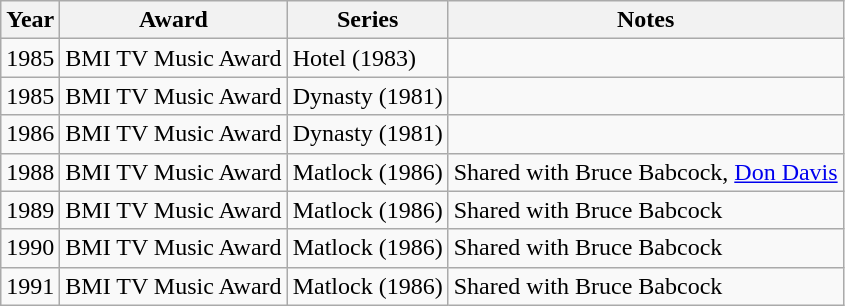<table class="wikitable sortable">
<tr>
<th>Year</th>
<th>Award</th>
<th>Series</th>
<th class="unsortable">Notes</th>
</tr>
<tr>
<td>1985</td>
<td>BMI TV Music Award</td>
<td>Hotel (1983)</td>
<td></td>
</tr>
<tr>
<td>1985</td>
<td>BMI TV Music Award</td>
<td>Dynasty (1981)</td>
<td></td>
</tr>
<tr>
<td>1986</td>
<td>BMI TV Music Award</td>
<td>Dynasty (1981)</td>
<td></td>
</tr>
<tr>
<td>1988</td>
<td>BMI TV Music Award</td>
<td>Matlock (1986)</td>
<td>Shared with Bruce Babcock, <a href='#'>Don Davis</a></td>
</tr>
<tr>
<td>1989</td>
<td>BMI TV Music Award</td>
<td>Matlock (1986)</td>
<td>Shared with Bruce Babcock</td>
</tr>
<tr>
<td>1990</td>
<td>BMI TV Music Award</td>
<td>Matlock (1986)</td>
<td>Shared with Bruce Babcock</td>
</tr>
<tr>
<td>1991</td>
<td>BMI TV Music Award</td>
<td>Matlock (1986)</td>
<td>Shared with Bruce Babcock</td>
</tr>
</table>
